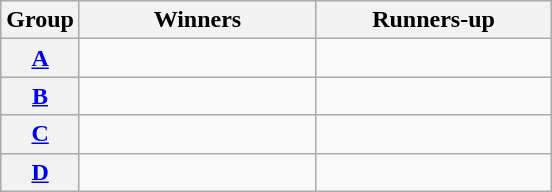<table class=wikitable>
<tr>
<th>Group</th>
<th width=150>Winners</th>
<th width=150>Runners-up</th>
</tr>
<tr>
<th><a href='#'>A</a></th>
<td></td>
<td></td>
</tr>
<tr>
<th><a href='#'>B</a></th>
<td></td>
<td></td>
</tr>
<tr>
<th><a href='#'>C</a></th>
<td></td>
<td></td>
</tr>
<tr>
<th><a href='#'>D</a></th>
<td></td>
<td></td>
</tr>
</table>
